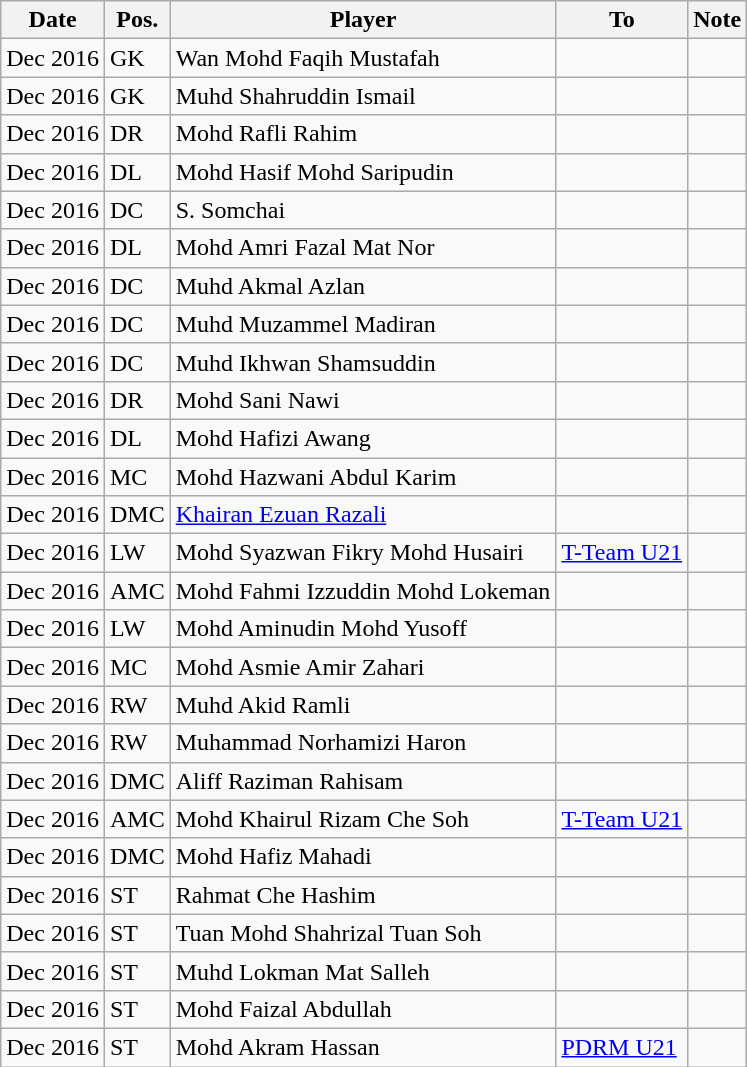<table class="wikitable sortable">
<tr>
<th>Date</th>
<th>Pos.</th>
<th>Player</th>
<th>To</th>
<th>Note</th>
</tr>
<tr>
<td>Dec 2016</td>
<td>GK</td>
<td> Wan Mohd Faqih Mustafah</td>
<td></td>
<td></td>
</tr>
<tr>
<td>Dec 2016</td>
<td>GK</td>
<td> Muhd Shahruddin Ismail</td>
<td></td>
<td></td>
</tr>
<tr>
<td>Dec 2016</td>
<td>DR</td>
<td> Mohd Rafli Rahim</td>
<td></td>
<td></td>
</tr>
<tr>
<td>Dec 2016</td>
<td>DL</td>
<td> Mohd Hasif Mohd Saripudin</td>
<td></td>
<td></td>
</tr>
<tr>
<td>Dec 2016</td>
<td>DC</td>
<td> S. Somchai</td>
<td></td>
<td></td>
</tr>
<tr>
<td>Dec 2016</td>
<td>DL</td>
<td> Mohd Amri Fazal Mat Nor</td>
<td></td>
<td></td>
</tr>
<tr>
<td>Dec 2016</td>
<td>DC</td>
<td> Muhd Akmal Azlan</td>
<td></td>
<td></td>
</tr>
<tr>
<td>Dec 2016</td>
<td>DC</td>
<td> Muhd Muzammel Madiran</td>
<td></td>
<td></td>
</tr>
<tr>
<td>Dec 2016</td>
<td>DC</td>
<td> Muhd Ikhwan Shamsuddin</td>
<td></td>
<td></td>
</tr>
<tr>
<td>Dec 2016</td>
<td>DR</td>
<td> Mohd Sani Nawi</td>
<td></td>
<td></td>
</tr>
<tr>
<td>Dec 2016</td>
<td>DL</td>
<td> Mohd Hafizi Awang</td>
<td></td>
<td></td>
</tr>
<tr>
<td>Dec 2016</td>
<td>MC</td>
<td> Mohd Hazwani Abdul Karim</td>
<td></td>
<td></td>
</tr>
<tr>
<td>Dec 2016</td>
<td>DMC</td>
<td> <a href='#'>Khairan Ezuan Razali</a></td>
<td></td>
<td></td>
</tr>
<tr>
<td>Dec 2016</td>
<td>LW</td>
<td> Mohd Syazwan Fikry Mohd Husairi</td>
<td> <a href='#'>T-Team U21</a></td>
<td></td>
</tr>
<tr>
<td>Dec 2016</td>
<td>AMC</td>
<td> Mohd Fahmi Izzuddin Mohd Lokeman</td>
<td></td>
<td></td>
</tr>
<tr>
<td>Dec 2016</td>
<td>LW</td>
<td> Mohd Aminudin Mohd Yusoff</td>
<td></td>
<td></td>
</tr>
<tr>
<td>Dec 2016</td>
<td>MC</td>
<td> Mohd Asmie Amir Zahari</td>
<td></td>
<td></td>
</tr>
<tr>
<td>Dec 2016</td>
<td>RW</td>
<td> Muhd Akid Ramli</td>
<td></td>
<td></td>
</tr>
<tr>
<td>Dec 2016</td>
<td>RW</td>
<td> Muhammad Norhamizi Haron</td>
<td></td>
<td></td>
</tr>
<tr>
<td>Dec 2016</td>
<td>DMC</td>
<td> Aliff Raziman Rahisam</td>
<td></td>
<td></td>
</tr>
<tr>
<td>Dec 2016</td>
<td>AMC</td>
<td> Mohd Khairul Rizam Che Soh</td>
<td> <a href='#'>T-Team U21</a></td>
<td></td>
</tr>
<tr>
<td>Dec 2016</td>
<td>DMC</td>
<td> Mohd Hafiz Mahadi</td>
<td></td>
<td></td>
</tr>
<tr>
<td>Dec 2016</td>
<td>ST</td>
<td> Rahmat Che Hashim</td>
<td></td>
<td></td>
</tr>
<tr>
<td>Dec 2016</td>
<td>ST</td>
<td> Tuan Mohd Shahrizal Tuan Soh</td>
<td></td>
<td></td>
</tr>
<tr>
<td>Dec 2016</td>
<td>ST</td>
<td> Muhd Lokman Mat Salleh</td>
<td></td>
<td></td>
</tr>
<tr>
<td>Dec 2016</td>
<td>ST</td>
<td> Mohd Faizal Abdullah</td>
<td></td>
<td></td>
</tr>
<tr>
<td>Dec 2016</td>
<td>ST</td>
<td> Mohd Akram Hassan</td>
<td> <a href='#'>PDRM U21</a></td>
<td></td>
</tr>
</table>
